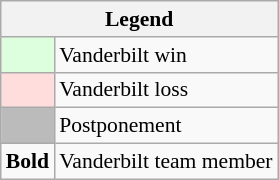<table class="wikitable" style="font-size:90%">
<tr>
<th colspan="2">Legend</th>
</tr>
<tr>
<td bgcolor="#ddffdd"> </td>
<td>Vanderbilt win</td>
</tr>
<tr>
<td bgcolor="#ffdddd"> </td>
<td>Vanderbilt loss</td>
</tr>
<tr>
<td bgcolor="#bbbbbb"> </td>
<td>Postponement</td>
</tr>
<tr>
<td><strong>Bold</strong></td>
<td>Vanderbilt team member</td>
</tr>
</table>
